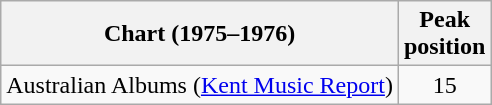<table class="wikitable">
<tr>
<th>Chart (1975–1976)</th>
<th>Peak<br>position</th>
</tr>
<tr>
<td>Australian Albums (<a href='#'>Kent Music Report</a>)</td>
<td align="center">15</td>
</tr>
</table>
